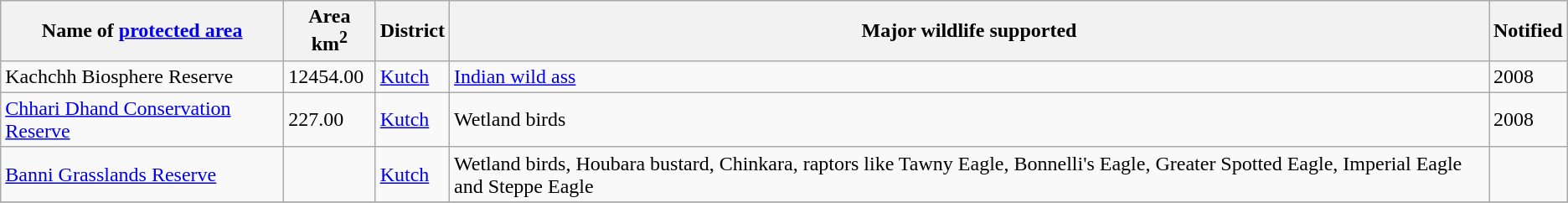<table class="wikitable sortable">
<tr>
<th>Name of <a href='#'>protected area</a></th>
<th>Area km<sup>2</sup></th>
<th>District</th>
<th>Major wildlife supported</th>
<th>Notified</th>
</tr>
<tr>
<td>Kachchh Biosphere Reserve</td>
<td>12454.00</td>
<td><a href='#'>Kutch</a></td>
<td><a href='#'>Indian wild ass</a></td>
<td>2008</td>
</tr>
<tr>
<td><a href='#'>Chhari Dhand Conservation Reserve</a></td>
<td>227.00</td>
<td><a href='#'>Kutch</a></td>
<td>Wetland birds</td>
<td>2008</td>
</tr>
<tr>
<td><a href='#'>Banni Grasslands Reserve</a></td>
<td></td>
<td><a href='#'>Kutch</a></td>
<td>Wetland birds, Houbara bustard, Chinkara, raptors like Tawny Eagle, Bonnelli's Eagle, Greater Spotted Eagle, Imperial Eagle and Steppe Eagle</td>
<td></td>
</tr>
<tr>
</tr>
</table>
